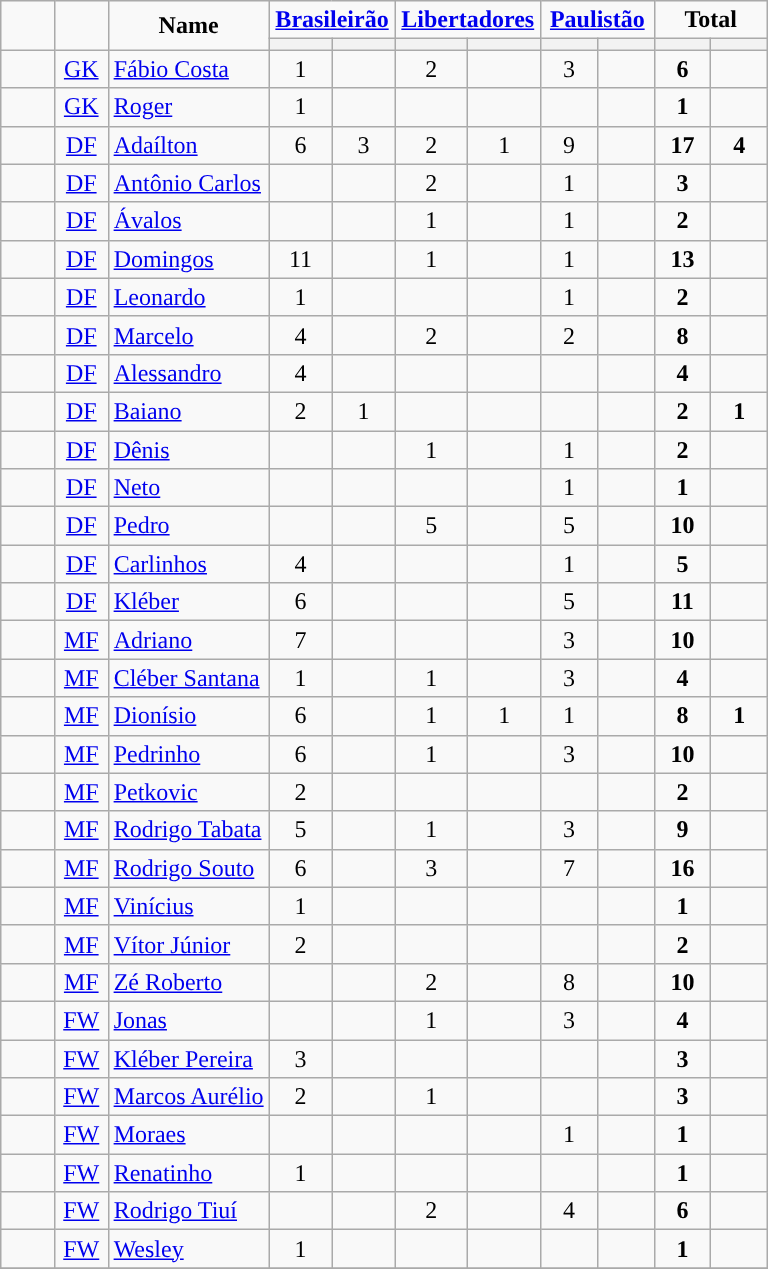<table class="wikitable" style="text-align:center;">
<tr style="text-align:center;">
<td rowspan="2"  style="width:7%;"><strong></strong></td>
<td rowspan="2"  style="width:7%;"><strong></strong></td>
<td rowspan="2"  style="width:21%;"><strong>Name</strong></td>
<td colspan="2"><strong><a href='#'>Brasileirão</a></strong></td>
<td colspan="2"><strong><a href='#'>Libertadores</a></strong></td>
<td colspan="2"><strong><a href='#'>Paulistão</a></strong></td>
<td colspan="2"><strong>Total</strong></td>
</tr>
<tr>
<th style="width:30px;"></th>
<th style="width:30px;"></th>
<th style="width:30px;"></th>
<th style="width:30px;"></th>
<th style="width:30px;"></th>
<th style="width:30px;"></th>
<th style="width:30px;"></th>
<th style="width:30px;"></th>
</tr>
<tr>
<td></td>
<td><a href='#'>GK</a></td>
<td style="text-align:left;"><a href='#'>Fábio Costa</a></td>
<td>1</td>
<td></td>
<td>2</td>
<td></td>
<td>3</td>
<td></td>
<td><strong>6</strong></td>
<td></td>
</tr>
<tr>
<td></td>
<td><a href='#'>GK</a></td>
<td style="text-align:left;"><a href='#'>Roger</a></td>
<td>1</td>
<td></td>
<td></td>
<td></td>
<td></td>
<td></td>
<td><strong>1</strong></td>
<td></td>
</tr>
<tr>
<td></td>
<td><a href='#'>DF</a></td>
<td style="text-align:left;"><a href='#'>Adaílton</a></td>
<td>6</td>
<td>3</td>
<td>2</td>
<td>1</td>
<td>9</td>
<td></td>
<td><strong>17</strong></td>
<td><strong>4</strong></td>
</tr>
<tr>
<td></td>
<td><a href='#'>DF</a></td>
<td style="text-align:left;"><a href='#'>Antônio Carlos</a></td>
<td></td>
<td></td>
<td>2</td>
<td></td>
<td>1</td>
<td></td>
<td><strong>3</strong></td>
<td></td>
</tr>
<tr>
<td></td>
<td><a href='#'>DF</a></td>
<td style="text-align:left;"><a href='#'>Ávalos</a></td>
<td></td>
<td></td>
<td>1</td>
<td></td>
<td>1</td>
<td></td>
<td><strong>2</strong></td>
<td></td>
</tr>
<tr>
<td></td>
<td><a href='#'>DF</a></td>
<td style="text-align:left;"><a href='#'>Domingos</a></td>
<td>11</td>
<td></td>
<td>1</td>
<td></td>
<td>1</td>
<td></td>
<td><strong>13</strong></td>
<td></td>
</tr>
<tr>
<td></td>
<td><a href='#'>DF</a></td>
<td style="text-align:left;"><a href='#'>Leonardo</a></td>
<td>1</td>
<td></td>
<td></td>
<td></td>
<td>1</td>
<td></td>
<td><strong>2</strong></td>
<td></td>
</tr>
<tr>
<td></td>
<td><a href='#'>DF</a></td>
<td style="text-align:left;"><a href='#'>Marcelo</a></td>
<td>4</td>
<td></td>
<td>2</td>
<td></td>
<td>2</td>
<td></td>
<td><strong>8</strong></td>
<td></td>
</tr>
<tr>
<td></td>
<td><a href='#'>DF</a></td>
<td style="text-align:left;"><a href='#'>Alessandro</a></td>
<td>4</td>
<td></td>
<td></td>
<td></td>
<td></td>
<td></td>
<td><strong>4</strong></td>
<td></td>
</tr>
<tr>
<td></td>
<td><a href='#'>DF</a></td>
<td style="text-align:left;"><a href='#'>Baiano</a></td>
<td>2</td>
<td>1</td>
<td></td>
<td></td>
<td></td>
<td></td>
<td><strong>2</strong></td>
<td><strong>1</strong></td>
</tr>
<tr>
<td></td>
<td><a href='#'>DF</a></td>
<td style="text-align:left;"><a href='#'>Dênis</a></td>
<td></td>
<td></td>
<td>1</td>
<td></td>
<td>1</td>
<td></td>
<td><strong>2</strong></td>
<td></td>
</tr>
<tr>
<td></td>
<td><a href='#'>DF</a></td>
<td style="text-align:left;"><a href='#'>Neto</a></td>
<td></td>
<td></td>
<td></td>
<td></td>
<td>1</td>
<td></td>
<td><strong>1</strong></td>
<td></td>
</tr>
<tr>
<td></td>
<td><a href='#'>DF</a></td>
<td style="text-align:left;"><a href='#'>Pedro</a></td>
<td></td>
<td></td>
<td>5</td>
<td></td>
<td>5</td>
<td></td>
<td><strong>10</strong></td>
<td></td>
</tr>
<tr>
<td></td>
<td><a href='#'>DF</a></td>
<td style="text-align:left;"><a href='#'>Carlinhos</a></td>
<td>4</td>
<td></td>
<td></td>
<td></td>
<td>1</td>
<td></td>
<td><strong>5</strong></td>
<td></td>
</tr>
<tr>
<td></td>
<td><a href='#'>DF</a></td>
<td style="text-align:left;"><a href='#'>Kléber</a></td>
<td>6</td>
<td></td>
<td></td>
<td></td>
<td>5</td>
<td></td>
<td><strong>11</strong></td>
<td></td>
</tr>
<tr>
<td></td>
<td><a href='#'>MF</a></td>
<td style="text-align:left;"><a href='#'>Adriano</a></td>
<td>7</td>
<td></td>
<td></td>
<td></td>
<td>3</td>
<td></td>
<td><strong>10</strong></td>
<td></td>
</tr>
<tr>
<td></td>
<td><a href='#'>MF</a></td>
<td style="text-align:left;"><a href='#'>Cléber Santana</a></td>
<td>1</td>
<td></td>
<td>1</td>
<td></td>
<td>3</td>
<td></td>
<td><strong>4</strong></td>
<td></td>
</tr>
<tr>
<td></td>
<td><a href='#'>MF</a></td>
<td style="text-align:left;"><a href='#'>Dionísio</a></td>
<td>6</td>
<td></td>
<td>1</td>
<td>1</td>
<td>1</td>
<td></td>
<td><strong>8</strong></td>
<td><strong>1</strong></td>
</tr>
<tr>
<td></td>
<td><a href='#'>MF</a></td>
<td style="text-align:left;"><a href='#'>Pedrinho</a></td>
<td>6</td>
<td></td>
<td>1</td>
<td></td>
<td>3</td>
<td></td>
<td><strong>10</strong></td>
<td></td>
</tr>
<tr>
<td></td>
<td><a href='#'>MF</a></td>
<td style="text-align:left;"><a href='#'>Petkovic</a></td>
<td>2</td>
<td></td>
<td></td>
<td></td>
<td></td>
<td></td>
<td><strong>2</strong></td>
<td></td>
</tr>
<tr>
<td></td>
<td><a href='#'>MF</a></td>
<td style="text-align:left;"><a href='#'>Rodrigo Tabata</a></td>
<td>5</td>
<td></td>
<td>1</td>
<td></td>
<td>3</td>
<td></td>
<td><strong>9</strong></td>
<td></td>
</tr>
<tr>
<td></td>
<td><a href='#'>MF</a></td>
<td style="text-align:left;"><a href='#'>Rodrigo Souto</a></td>
<td>6</td>
<td></td>
<td>3</td>
<td></td>
<td>7</td>
<td></td>
<td><strong>16</strong></td>
<td></td>
</tr>
<tr>
<td></td>
<td><a href='#'>MF</a></td>
<td style="text-align:left;"><a href='#'>Vinícius</a></td>
<td>1</td>
<td></td>
<td></td>
<td></td>
<td></td>
<td></td>
<td><strong>1</strong></td>
<td></td>
</tr>
<tr>
<td></td>
<td><a href='#'>MF</a></td>
<td style="text-align:left;"><a href='#'>Vítor Júnior</a></td>
<td>2</td>
<td></td>
<td></td>
<td></td>
<td></td>
<td></td>
<td><strong>2</strong></td>
<td></td>
</tr>
<tr>
<td></td>
<td><a href='#'>MF</a></td>
<td style="text-align:left;"><a href='#'>Zé Roberto</a></td>
<td></td>
<td></td>
<td>2</td>
<td></td>
<td>8</td>
<td></td>
<td><strong>10</strong></td>
<td></td>
</tr>
<tr>
<td></td>
<td><a href='#'>FW</a></td>
<td style="text-align:left;"><a href='#'>Jonas</a></td>
<td></td>
<td></td>
<td>1</td>
<td></td>
<td>3</td>
<td></td>
<td><strong>4</strong></td>
<td></td>
</tr>
<tr>
<td></td>
<td><a href='#'>FW</a></td>
<td style="text-align:left;"><a href='#'>Kléber Pereira</a></td>
<td>3</td>
<td></td>
<td></td>
<td></td>
<td></td>
<td></td>
<td><strong>3</strong></td>
<td></td>
</tr>
<tr>
<td></td>
<td><a href='#'>FW</a></td>
<td style="text-align:left;"><a href='#'>Marcos Aurélio</a></td>
<td>2</td>
<td></td>
<td>1</td>
<td></td>
<td></td>
<td></td>
<td><strong>3</strong></td>
<td></td>
</tr>
<tr>
<td></td>
<td><a href='#'>FW</a></td>
<td style="text-align:left;"><a href='#'>Moraes</a></td>
<td></td>
<td></td>
<td></td>
<td></td>
<td>1</td>
<td></td>
<td><strong>1</strong></td>
<td></td>
</tr>
<tr>
<td></td>
<td><a href='#'>FW</a></td>
<td style="text-align:left;"><a href='#'>Renatinho</a></td>
<td>1</td>
<td></td>
<td></td>
<td></td>
<td></td>
<td></td>
<td><strong>1</strong></td>
<td></td>
</tr>
<tr>
<td></td>
<td><a href='#'>FW</a></td>
<td style="text-align:left;"><a href='#'>Rodrigo Tiuí</a></td>
<td></td>
<td></td>
<td>2</td>
<td></td>
<td>4</td>
<td></td>
<td><strong>6</strong></td>
<td></td>
</tr>
<tr>
<td></td>
<td><a href='#'>FW</a></td>
<td style="text-align:left;"><a href='#'>Wesley</a></td>
<td>1</td>
<td></td>
<td></td>
<td></td>
<td></td>
<td></td>
<td><strong>1</strong></td>
<td></td>
</tr>
<tr>
</tr>
</table>
